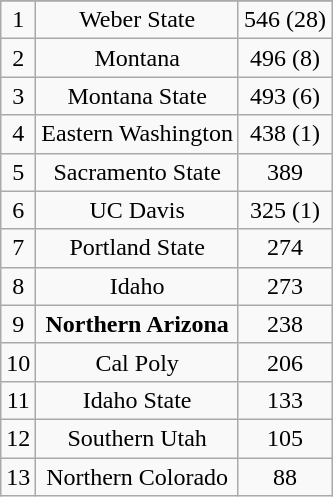<table class="wikitable" style="display: inline-table;">
<tr align="center">
</tr>
<tr align="center">
<td>1</td>
<td>Weber State</td>
<td>546 (28)</td>
</tr>
<tr align="center">
<td>2</td>
<td>Montana</td>
<td>496 (8)</td>
</tr>
<tr align="center">
<td>3</td>
<td>Montana State</td>
<td>493 (6)</td>
</tr>
<tr align="center">
<td>4</td>
<td>Eastern Washington</td>
<td>438 (1)</td>
</tr>
<tr align="center">
<td>5</td>
<td>Sacramento State</td>
<td>389</td>
</tr>
<tr align="center">
<td>6</td>
<td>UC Davis</td>
<td>325 (1)</td>
</tr>
<tr align="center">
<td>7</td>
<td>Portland State</td>
<td>274</td>
</tr>
<tr align="center">
<td>8</td>
<td>Idaho</td>
<td>273</td>
</tr>
<tr align="center">
<td>9</td>
<td><strong>Northern Arizona</strong></td>
<td>238</td>
</tr>
<tr align="center">
<td>10</td>
<td>Cal Poly</td>
<td>206</td>
</tr>
<tr align="center">
<td>11</td>
<td>Idaho State</td>
<td>133</td>
</tr>
<tr align="center">
<td>12</td>
<td>Southern Utah</td>
<td>105</td>
</tr>
<tr align="center">
<td>13</td>
<td>Northern Colorado</td>
<td>88</td>
</tr>
</table>
